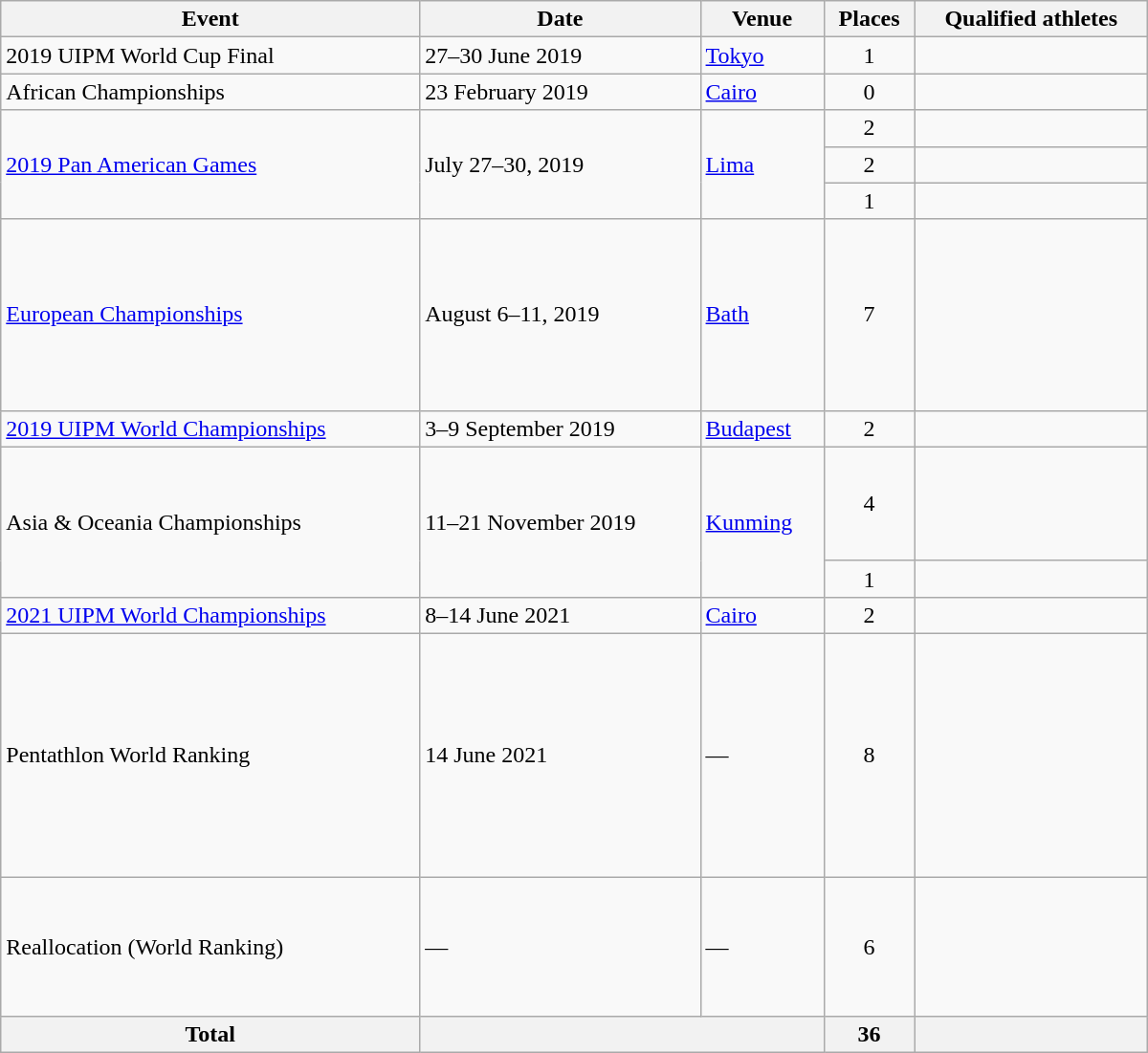<table class=wikitable width=800>
<tr>
<th>Event</th>
<th>Date</th>
<th>Venue</th>
<th>Places</th>
<th>Qualified athletes</th>
</tr>
<tr>
<td>2019 UIPM World Cup Final</td>
<td>27–30 June 2019</td>
<td> <a href='#'>Tokyo</a></td>
<td align=center>1</td>
<td></td>
</tr>
<tr>
<td>African Championships</td>
<td>23 February 2019</td>
<td> <a href='#'>Cairo</a></td>
<td align=center>0</td>
<td><s></s></td>
</tr>
<tr>
<td rowspan=3><a href='#'>2019 Pan American Games</a></td>
<td rowspan=3>July 27–30, 2019</td>
<td rowspan=3> <a href='#'>Lima</a></td>
<td align=center>2</td>
<td><br></td>
</tr>
<tr>
<td align=center>2</td>
<td><br></td>
</tr>
<tr>
<td align=center>1</td>
<td></td>
</tr>
<tr>
<td rowspan=1><a href='#'>European Championships</a></td>
<td rowspan=1>August 6–11, 2019</td>
<td rowspan=1> <a href='#'>Bath</a></td>
<td align=center>7</td>
<td><br><br><br><br><s></s><br><br><br></td>
</tr>
<tr>
<td><a href='#'>2019 UIPM World Championships</a></td>
<td>3–9 September 2019</td>
<td> <a href='#'>Budapest</a></td>
<td align=center>2</td>
<td><br></td>
</tr>
<tr>
<td rowspan=2>Asia & Oceania Championships</td>
<td rowspan=2>11–21 November 2019</td>
<td rowspan=2> <a href='#'>Kunming</a></td>
<td align=center>4</td>
<td><s></s><br><br><br><br></td>
</tr>
<tr>
<td align=center>1</td>
<td></td>
</tr>
<tr>
<td><a href='#'>2021 UIPM World Championships</a></td>
<td>8–14 June 2021</td>
<td> <a href='#'>Cairo</a></td>
<td align=center>2</td>
<td><br></td>
</tr>
<tr>
<td>Pentathlon World Ranking</td>
<td>14 June 2021</td>
<td>—</td>
<td align=center>8</td>
<td><br><br><br><br><br><br><s></s><br><br><s></s> <br></td>
</tr>
<tr>
<td>Reallocation (World Ranking)</td>
<td>—</td>
<td>—</td>
<td align=center>6</td>
<td><br><br><br><br><br></td>
</tr>
<tr>
<th>Total</th>
<th colspan="2"></th>
<th>36</th>
<th></th>
</tr>
</table>
